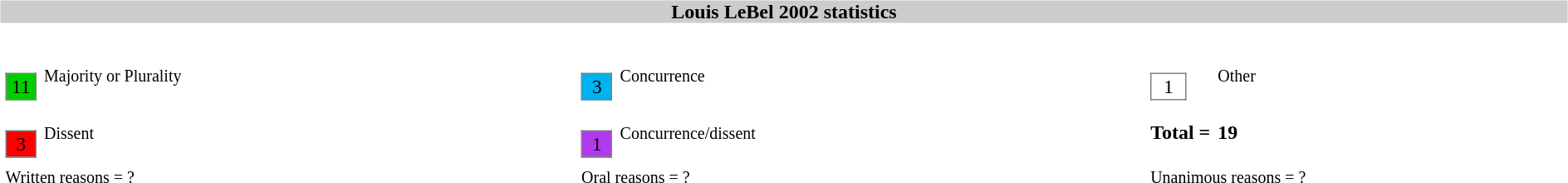<table width=100%>
<tr>
<td><br><table width=100% align=center cellpadding=0 cellspacing=0>
<tr>
<th bgcolor=#CCCCCC>Louis LeBel 2002 statistics</th>
</tr>
<tr>
<td><br><table width=100% cellpadding="2" cellspacing="2" border="0"width=25px>
<tr>
<td><br><table border="1" style="border-collapse:collapse;">
<tr>
<td align=center bgcolor=#00CD00 width=25px>11</td>
</tr>
</table>
</td>
<td><small>Majority or Plurality</small></td>
<td width=25px><br><table border="1" style="border-collapse:collapse;">
<tr>
<td align=center width=25px bgcolor=#00B2EE>3</td>
</tr>
</table>
</td>
<td><small>Concurrence</small></td>
<td width=25px><br><table border="1" style="border-collapse:collapse;">
<tr>
<td align=center width=25px bgcolor=white>1</td>
</tr>
</table>
</td>
<td><small>Other</small></td>
</tr>
<tr>
<td width=25px><br><table border="1" style="border-collapse:collapse;">
<tr>
<td align=center width=25px bgcolor=red>3</td>
</tr>
</table>
</td>
<td><small>Dissent</small></td>
<td width=25px><br><table border="1" style="border-collapse:collapse;">
<tr>
<td align=center width=25px bgcolor=#B23AEE>1</td>
</tr>
</table>
</td>
<td><small>Concurrence/dissent</small></td>
<td white-space: nowrap><strong>Total = </strong></td>
<td><strong>19</strong></td>
</tr>
<tr>
<td colspan=2><small>Written reasons = ?</small></td>
<td colspan=2><small>Oral reasons = ?</small></td>
<td colspan=2><small>Unanimous reasons = ?</small></td>
</tr>
<tr>
</tr>
</table>
</td>
</tr>
</table>
</td>
</tr>
</table>
